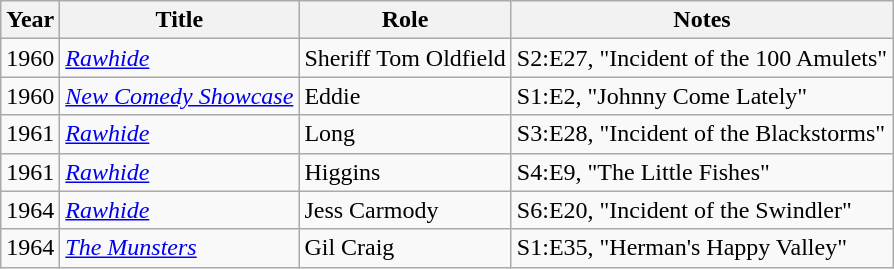<table class="wikitable">
<tr>
<th>Year</th>
<th>Title</th>
<th>Role</th>
<th>Notes</th>
</tr>
<tr>
<td>1960</td>
<td><em><a href='#'>Rawhide</a></em></td>
<td>Sheriff Tom Oldfield</td>
<td>S2:E27, "Incident of the 100 Amulets"</td>
</tr>
<tr>
<td>1960</td>
<td><em><a href='#'>New Comedy Showcase</a></em></td>
<td>Eddie</td>
<td>S1:E2, "Johnny Come Lately"</td>
</tr>
<tr>
<td>1961</td>
<td><em><a href='#'>Rawhide</a></em></td>
<td>Long</td>
<td>S3:E28, "Incident of the Blackstorms"</td>
</tr>
<tr>
<td>1961</td>
<td><em><a href='#'>Rawhide</a></em></td>
<td>Higgins</td>
<td>S4:E9, "The Little Fishes"</td>
</tr>
<tr>
<td>1964</td>
<td><em><a href='#'>Rawhide</a></em></td>
<td>Jess Carmody</td>
<td>S6:E20, "Incident of the Swindler"</td>
</tr>
<tr>
<td>1964</td>
<td><em><a href='#'>The Munsters</a></em></td>
<td>Gil Craig</td>
<td>S1:E35, "Herman's Happy Valley"</td>
</tr>
</table>
